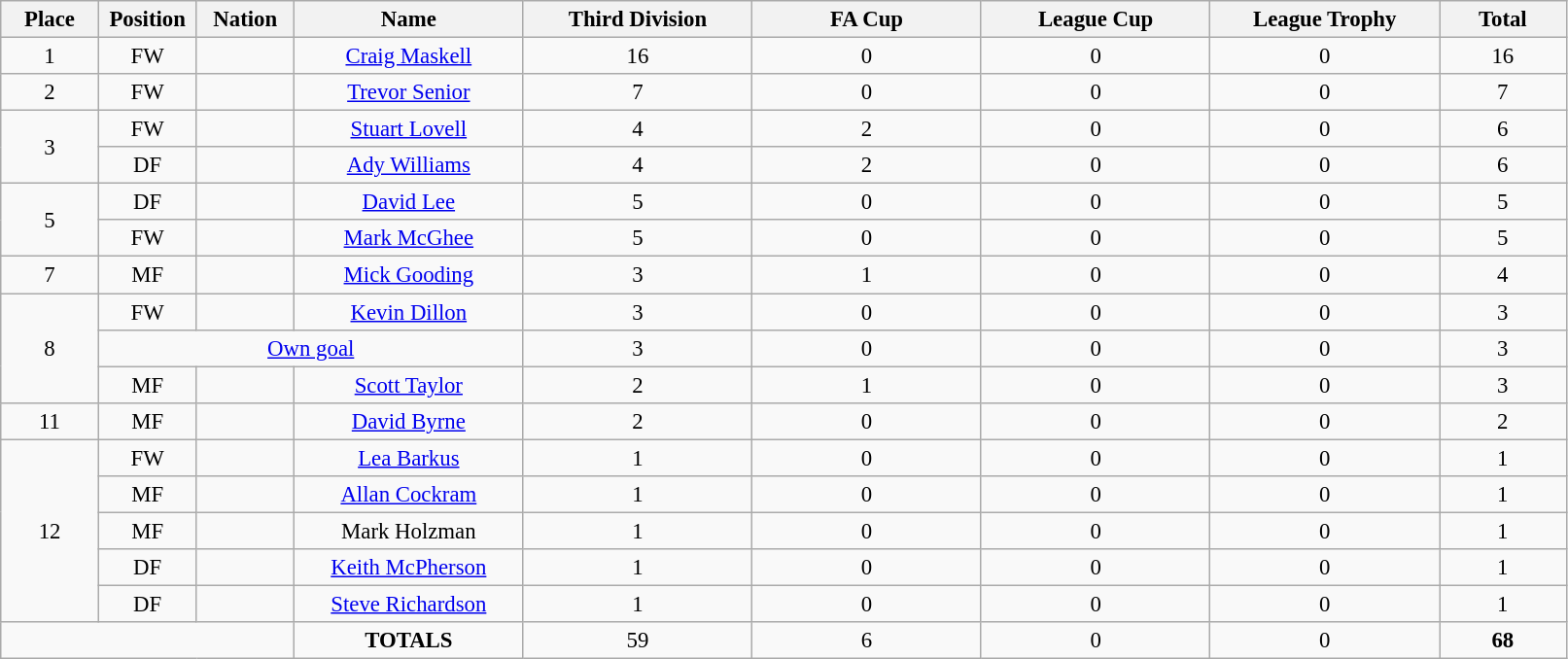<table class="wikitable" style="font-size: 95%; text-align: center;">
<tr>
<th width=60>Place</th>
<th width=60>Position</th>
<th width=60>Nation</th>
<th width=150>Name</th>
<th width=150>Third Division</th>
<th width=150>FA Cup</th>
<th width=150>League Cup</th>
<th width=150>League Trophy</th>
<th width=80>Total</th>
</tr>
<tr>
<td>1</td>
<td>FW</td>
<td></td>
<td><a href='#'>Craig Maskell</a></td>
<td>16</td>
<td>0</td>
<td>0</td>
<td>0</td>
<td>16</td>
</tr>
<tr>
<td>2</td>
<td>FW</td>
<td></td>
<td><a href='#'>Trevor Senior</a></td>
<td>7</td>
<td>0</td>
<td>0</td>
<td>0</td>
<td>7</td>
</tr>
<tr>
<td rowspan="2">3</td>
<td>FW</td>
<td></td>
<td><a href='#'>Stuart Lovell</a></td>
<td>4</td>
<td>2</td>
<td>0</td>
<td>0</td>
<td>6</td>
</tr>
<tr>
<td>DF</td>
<td></td>
<td><a href='#'>Ady Williams</a></td>
<td>4</td>
<td>2</td>
<td>0</td>
<td>0</td>
<td>6</td>
</tr>
<tr>
<td rowspan="2">5</td>
<td>DF</td>
<td></td>
<td><a href='#'>David Lee</a></td>
<td>5</td>
<td>0</td>
<td>0</td>
<td>0</td>
<td>5</td>
</tr>
<tr>
<td>FW</td>
<td></td>
<td><a href='#'>Mark McGhee</a></td>
<td>5</td>
<td>0</td>
<td>0</td>
<td>0</td>
<td>5</td>
</tr>
<tr>
<td>7</td>
<td>MF</td>
<td></td>
<td><a href='#'>Mick Gooding</a></td>
<td>3</td>
<td>1</td>
<td>0</td>
<td>0</td>
<td>4</td>
</tr>
<tr>
<td rowspan="3">8</td>
<td>FW</td>
<td></td>
<td><a href='#'>Kevin Dillon</a></td>
<td>3</td>
<td>0</td>
<td>0</td>
<td>0</td>
<td>3</td>
</tr>
<tr>
<td colspan="3"><a href='#'>Own goal</a></td>
<td>3</td>
<td>0</td>
<td>0</td>
<td>0</td>
<td>3</td>
</tr>
<tr>
<td>MF</td>
<td></td>
<td><a href='#'>Scott Taylor</a></td>
<td>2</td>
<td>1</td>
<td>0</td>
<td>0</td>
<td>3</td>
</tr>
<tr>
<td>11</td>
<td>MF</td>
<td></td>
<td><a href='#'>David Byrne</a></td>
<td>2</td>
<td>0</td>
<td>0</td>
<td>0</td>
<td>2</td>
</tr>
<tr>
<td rowspan="5">12</td>
<td>FW</td>
<td></td>
<td><a href='#'>Lea Barkus</a></td>
<td>1</td>
<td>0</td>
<td>0</td>
<td>0</td>
<td>1</td>
</tr>
<tr>
<td>MF</td>
<td></td>
<td><a href='#'>Allan Cockram</a></td>
<td>1</td>
<td>0</td>
<td>0</td>
<td>0</td>
<td>1</td>
</tr>
<tr>
<td>MF</td>
<td></td>
<td>Mark Holzman</td>
<td>1</td>
<td>0</td>
<td>0</td>
<td>0</td>
<td>1</td>
</tr>
<tr>
<td>DF</td>
<td></td>
<td><a href='#'>Keith McPherson</a></td>
<td>1</td>
<td>0</td>
<td>0</td>
<td>0</td>
<td>1</td>
</tr>
<tr>
<td>DF</td>
<td></td>
<td><a href='#'>Steve Richardson</a></td>
<td>1</td>
<td>0</td>
<td>0</td>
<td>0</td>
<td>1</td>
</tr>
<tr>
<td colspan="3"></td>
<td><strong>TOTALS</strong></td>
<td>59</td>
<td>6</td>
<td>0</td>
<td>0</td>
<td><strong>68</strong></td>
</tr>
</table>
